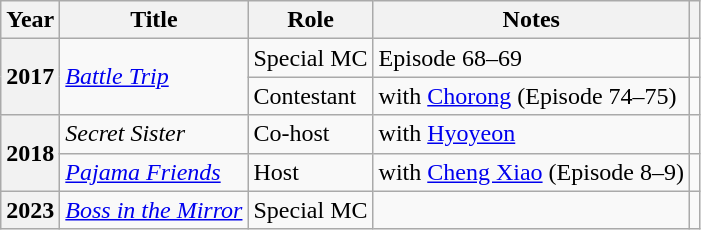<table class="wikitable plainrowheaders sortable">
<tr>
<th scope="col">Year</th>
<th scope="col">Title</th>
<th scope="col">Role</th>
<th scope="col">Notes</th>
<th scope="col" class="unsortable"></th>
</tr>
<tr>
<th scope="row" rowspan="2">2017</th>
<td rowspan="2"><em><a href='#'>Battle Trip</a></em></td>
<td>Special MC</td>
<td>Episode 68–69</td>
<td style="text-align:center"></td>
</tr>
<tr>
<td>Contestant</td>
<td>with <a href='#'>Chorong</a> (Episode 74–75)</td>
<td style="text-align:center"></td>
</tr>
<tr>
<th scope="row" rowspan="2">2018</th>
<td><em>Secret Sister</em></td>
<td>Co-host</td>
<td>with <a href='#'>Hyoyeon</a></td>
<td style="text-align:center"></td>
</tr>
<tr>
<td><em><a href='#'>Pajama Friends</a></em></td>
<td>Host</td>
<td>with <a href='#'>Cheng Xiao</a> (Episode 8–9)</td>
<td style="text-align:center"></td>
</tr>
<tr>
<th scope="row">2023</th>
<td><em><a href='#'>Boss in the Mirror</a></em></td>
<td>Special MC</td>
<td></td>
<td style="text-align:center"></td>
</tr>
</table>
